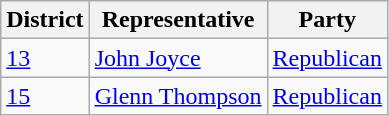<table class="wikitable">
<tr>
<th>District</th>
<th>Representative</th>
<th>Party</th>
</tr>
<tr>
<td><a href='#'>13</a></td>
<td><a href='#'>John Joyce</a></td>
<td><a href='#'>Republican</a></td>
</tr>
<tr>
<td><a href='#'>15</a></td>
<td><a href='#'>Glenn Thompson</a></td>
<td><a href='#'>Republican</a></td>
</tr>
</table>
